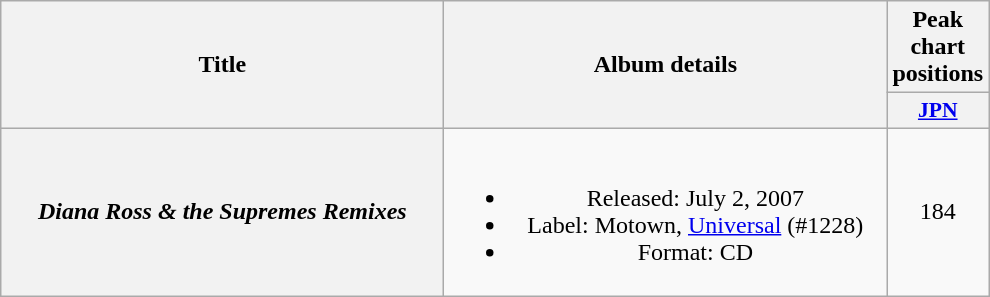<table class="wikitable plainrowheaders" style="text-align:center;">
<tr>
<th scope="col" rowspan="2" style="width:18em;">Title</th>
<th scope="col" rowspan="2" style="width:18em;">Album details</th>
<th scope="col">Peak chart positions</th>
</tr>
<tr>
<th scope="col" style="width:4em;font-size:90%;"><a href='#'>JPN</a><br></th>
</tr>
<tr>
<th scope="row"><em>Diana Ross & the Supremes Remixes</em></th>
<td><br><ul><li>Released: July 2, 2007</li><li>Label: Motown, <a href='#'>Universal</a> (#1228)</li><li>Format: CD</li></ul></td>
<td>184</td>
</tr>
</table>
